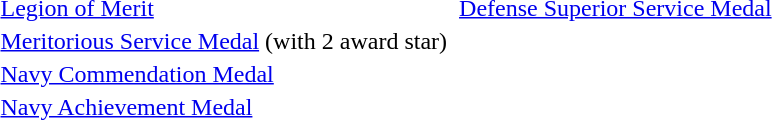<table>
<tr>
<td></td>
<td><a href='#'>Legion of Merit</a></td>
<td></td>
<td><a href='#'>Defense Superior Service Medal</a></td>
</tr>
<tr>
<td></td>
<td><a href='#'>Meritorious Service Medal</a> (with 2 award star)</td>
</tr>
<tr>
<td></td>
<td><a href='#'>Navy Commendation Medal</a></td>
</tr>
<tr>
<td></td>
<td><a href='#'>Navy Achievement Medal</a></td>
</tr>
</table>
